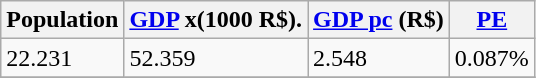<table class="wikitable" border="1">
<tr>
<th>Population</th>
<th><a href='#'>GDP</a> x(1000 R$).</th>
<th><a href='#'>GDP pc</a> (R$)</th>
<th><a href='#'>PE</a></th>
</tr>
<tr>
<td>22.231</td>
<td>52.359</td>
<td>2.548</td>
<td>0.087%</td>
</tr>
<tr>
</tr>
</table>
